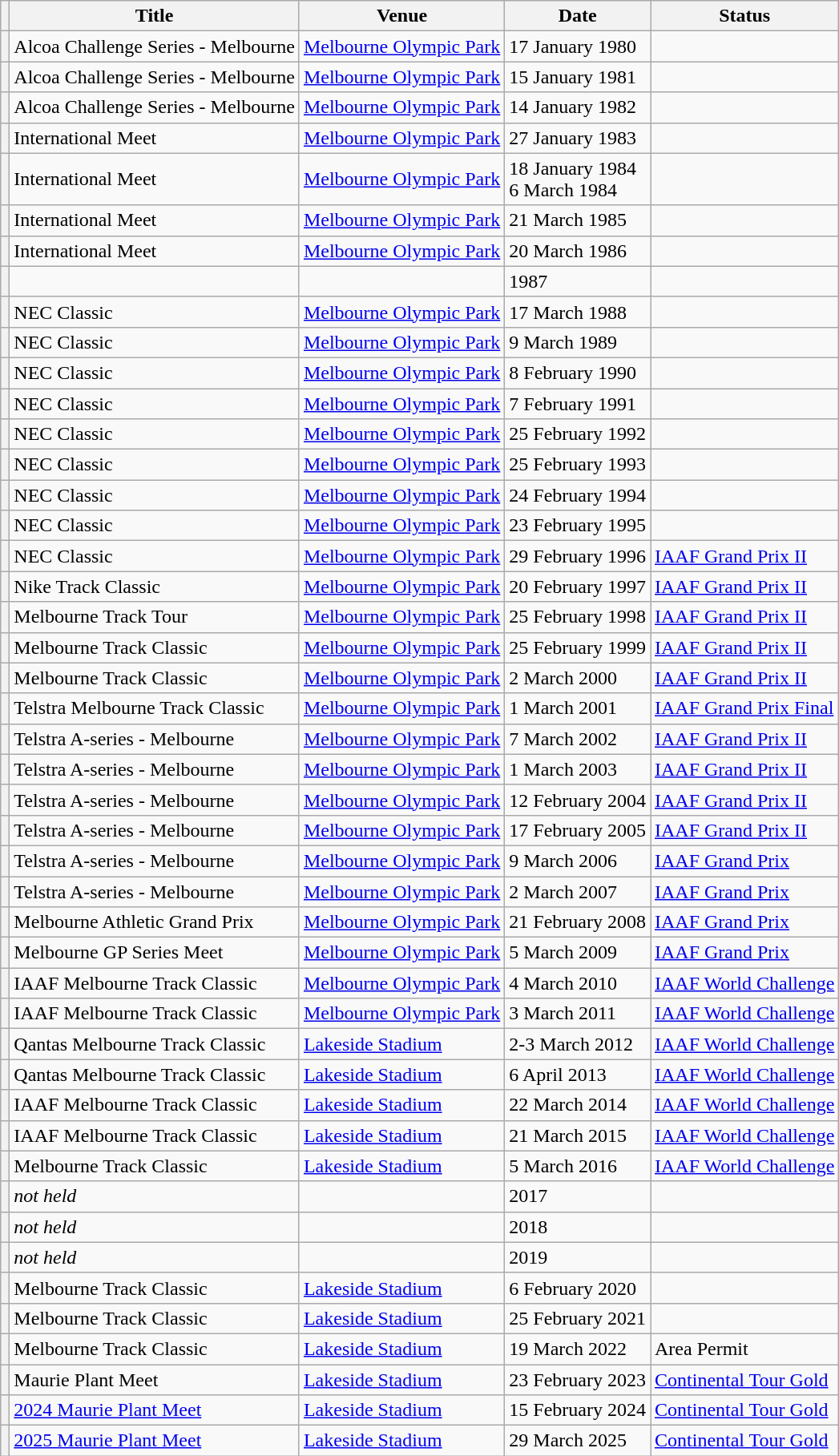<table class="wikitable plainrowheaders sticky-header defaultleft col4right">
<tr>
<th scope="col"></th>
<th scope="col">Title</th>
<th scope="col">Venue</th>
<th scope="col">Date</th>
<th scope="col">Status</th>
</tr>
<tr>
<th scope="row"></th>
<td>Alcoa Challenge Series - Melbourne</td>
<td><a href='#'>Melbourne Olympic Park</a></td>
<td>17 January 1980</td>
<td></td>
</tr>
<tr>
<th scope="row"></th>
<td>Alcoa Challenge Series - Melbourne</td>
<td><a href='#'>Melbourne Olympic Park</a></td>
<td>15 January 1981</td>
<td></td>
</tr>
<tr>
<th scope="row"></th>
<td>Alcoa Challenge Series - Melbourne</td>
<td><a href='#'>Melbourne Olympic Park</a></td>
<td>14 January 1982</td>
<td></td>
</tr>
<tr>
<th scope="row"></th>
<td>International Meet</td>
<td><a href='#'>Melbourne Olympic Park</a></td>
<td>27 January 1983</td>
<td></td>
</tr>
<tr>
<th scope="row"></th>
<td>International Meet</td>
<td><a href='#'>Melbourne Olympic Park</a></td>
<td>18 January 1984<br>6 March 1984</td>
<td></td>
</tr>
<tr>
<th scope="row"></th>
<td>International Meet</td>
<td><a href='#'>Melbourne Olympic Park</a></td>
<td>21 March 1985</td>
<td></td>
</tr>
<tr>
<th scope="row"></th>
<td>International Meet</td>
<td><a href='#'>Melbourne Olympic Park</a></td>
<td>20 March 1986</td>
<td></td>
</tr>
<tr>
<th scope="row"></th>
<td></td>
<td></td>
<td>1987</td>
<td></td>
</tr>
<tr>
<th scope="row"></th>
<td>NEC Classic</td>
<td><a href='#'>Melbourne Olympic Park</a></td>
<td>17 March 1988</td>
<td></td>
</tr>
<tr>
<th scope="row"></th>
<td>NEC Classic</td>
<td><a href='#'>Melbourne Olympic Park</a></td>
<td>9 March 1989</td>
<td></td>
</tr>
<tr>
<th scope="row"></th>
<td>NEC Classic</td>
<td><a href='#'>Melbourne Olympic Park</a></td>
<td>8 February 1990</td>
<td></td>
</tr>
<tr>
<th scope="row"></th>
<td>NEC Classic</td>
<td><a href='#'>Melbourne Olympic Park</a></td>
<td>7 February 1991</td>
<td></td>
</tr>
<tr>
<th scope="row"></th>
<td>NEC Classic</td>
<td><a href='#'>Melbourne Olympic Park</a></td>
<td>25 February 1992</td>
<td></td>
</tr>
<tr>
<th scope="row"></th>
<td>NEC Classic</td>
<td><a href='#'>Melbourne Olympic Park</a></td>
<td>25 February 1993</td>
<td></td>
</tr>
<tr>
<th scope="row"></th>
<td>NEC Classic</td>
<td><a href='#'>Melbourne Olympic Park</a></td>
<td>24 February 1994</td>
<td></td>
</tr>
<tr>
<th scope="row"></th>
<td>NEC Classic</td>
<td><a href='#'>Melbourne Olympic Park</a></td>
<td>23 February 1995</td>
<td></td>
</tr>
<tr>
<th scope="row"></th>
<td>NEC Classic</td>
<td><a href='#'>Melbourne Olympic Park</a></td>
<td>29 February 1996</td>
<td><a href='#'>IAAF Grand Prix II</a></td>
</tr>
<tr>
<th scope="row"></th>
<td>Nike Track Classic</td>
<td><a href='#'>Melbourne Olympic Park</a></td>
<td>20 February 1997</td>
<td><a href='#'>IAAF Grand Prix II</a></td>
</tr>
<tr>
<th scope="row"></th>
<td>Melbourne Track Tour</td>
<td><a href='#'>Melbourne Olympic Park</a></td>
<td>25 February 1998</td>
<td><a href='#'>IAAF Grand Prix II</a></td>
</tr>
<tr>
<th scope="row"></th>
<td>Melbourne Track Classic</td>
<td><a href='#'>Melbourne Olympic Park</a></td>
<td>25 February 1999</td>
<td><a href='#'>IAAF Grand Prix II</a></td>
</tr>
<tr>
<th scope="row"></th>
<td>Melbourne Track Classic</td>
<td><a href='#'>Melbourne Olympic Park</a></td>
<td>2 March 2000</td>
<td><a href='#'>IAAF Grand Prix II</a></td>
</tr>
<tr>
<th scope="row"></th>
<td>Telstra Melbourne Track Classic</td>
<td><a href='#'>Melbourne Olympic Park</a></td>
<td>1 March 2001</td>
<td><a href='#'>IAAF Grand Prix Final</a></td>
</tr>
<tr>
<th scope="row"></th>
<td>Telstra A-series - Melbourne</td>
<td><a href='#'>Melbourne Olympic Park</a></td>
<td>7 March 2002</td>
<td><a href='#'>IAAF Grand Prix II</a></td>
</tr>
<tr>
<th scope="row"></th>
<td>Telstra A-series - Melbourne</td>
<td><a href='#'>Melbourne Olympic Park</a></td>
<td>1 March 2003</td>
<td><a href='#'>IAAF Grand Prix II</a></td>
</tr>
<tr>
<th scope="row"></th>
<td>Telstra A-series - Melbourne</td>
<td><a href='#'>Melbourne Olympic Park</a></td>
<td>12 February 2004</td>
<td><a href='#'>IAAF Grand Prix II</a></td>
</tr>
<tr>
<th scope="row"></th>
<td>Telstra A-series - Melbourne</td>
<td><a href='#'>Melbourne Olympic Park</a></td>
<td>17 February 2005</td>
<td><a href='#'>IAAF Grand Prix II</a></td>
</tr>
<tr>
<th scope="row"></th>
<td>Telstra A-series - Melbourne</td>
<td><a href='#'>Melbourne Olympic Park</a></td>
<td>9 March 2006</td>
<td><a href='#'>IAAF Grand Prix</a></td>
</tr>
<tr>
<th scope="row"></th>
<td>Telstra A-series - Melbourne</td>
<td><a href='#'>Melbourne Olympic Park</a></td>
<td>2 March 2007</td>
<td><a href='#'>IAAF Grand Prix</a></td>
</tr>
<tr>
<th scope="row"></th>
<td>Melbourne Athletic Grand Prix</td>
<td><a href='#'>Melbourne Olympic Park</a></td>
<td>21 February 2008</td>
<td><a href='#'>IAAF Grand Prix</a></td>
</tr>
<tr>
<th scope="row"></th>
<td>Melbourne GP Series Meet</td>
<td><a href='#'>Melbourne Olympic Park</a></td>
<td>5 March 2009</td>
<td><a href='#'>IAAF Grand Prix</a></td>
</tr>
<tr>
<th scope="row"></th>
<td>IAAF Melbourne Track Classic</td>
<td><a href='#'>Melbourne Olympic Park</a></td>
<td>4 March 2010</td>
<td><a href='#'>IAAF World Challenge</a></td>
</tr>
<tr>
<th scope="row"></th>
<td>IAAF Melbourne Track Classic</td>
<td><a href='#'>Melbourne Olympic Park</a></td>
<td>3 March 2011</td>
<td><a href='#'>IAAF World Challenge</a></td>
</tr>
<tr>
<th scope="row"></th>
<td>Qantas Melbourne Track Classic</td>
<td><a href='#'>Lakeside Stadium</a></td>
<td>2-3 March 2012</td>
<td><a href='#'>IAAF World Challenge</a></td>
</tr>
<tr>
<th scope="row"></th>
<td>Qantas Melbourne Track Classic</td>
<td><a href='#'>Lakeside Stadium</a></td>
<td>6 April 2013</td>
<td><a href='#'>IAAF World Challenge</a></td>
</tr>
<tr>
<th scope="row"></th>
<td>IAAF Melbourne Track Classic</td>
<td><a href='#'>Lakeside Stadium</a></td>
<td>22 March 2014</td>
<td><a href='#'>IAAF World Challenge</a></td>
</tr>
<tr>
<th scope="row"></th>
<td>IAAF Melbourne Track Classic</td>
<td><a href='#'>Lakeside Stadium</a></td>
<td>21 March 2015</td>
<td><a href='#'>IAAF World Challenge</a></td>
</tr>
<tr>
<th scope="row"></th>
<td>Melbourne Track Classic</td>
<td><a href='#'>Lakeside Stadium</a></td>
<td>5 March 2016</td>
<td><a href='#'>IAAF World Challenge</a></td>
</tr>
<tr>
<th scope="row"></th>
<td><em>not held</em></td>
<td></td>
<td>2017</td>
<td></td>
</tr>
<tr>
<th scope="row"></th>
<td><em>not held</em></td>
<td></td>
<td>2018</td>
<td></td>
</tr>
<tr>
<th scope="row"></th>
<td><em>not held</em></td>
<td></td>
<td>2019</td>
<td></td>
</tr>
<tr>
<th scope="row"></th>
<td>Melbourne Track Classic</td>
<td><a href='#'>Lakeside Stadium</a></td>
<td>6 February 2020</td>
<td></td>
</tr>
<tr>
<th scope="row"></th>
<td>Melbourne Track Classic</td>
<td><a href='#'>Lakeside Stadium</a></td>
<td>25 February 2021</td>
<td></td>
</tr>
<tr>
<th scope="row"></th>
<td>Melbourne Track Classic</td>
<td><a href='#'>Lakeside Stadium</a></td>
<td>19 March 2022</td>
<td>Area Permit</td>
</tr>
<tr>
<th scope="row"></th>
<td>Maurie Plant Meet</td>
<td><a href='#'>Lakeside Stadium</a></td>
<td>23 February 2023</td>
<td><a href='#'>Continental Tour Gold</a></td>
</tr>
<tr>
<th scope="row"></th>
<td><a href='#'>2024 Maurie Plant Meet</a></td>
<td><a href='#'>Lakeside Stadium</a></td>
<td>15 February 2024</td>
<td><a href='#'>Continental Tour Gold</a></td>
</tr>
<tr>
<th scope="row"></th>
<td><a href='#'>2025 Maurie Plant Meet</a></td>
<td><a href='#'>Lakeside Stadium</a></td>
<td>29 March 2025</td>
<td><a href='#'>Continental Tour Gold</a></td>
</tr>
</table>
